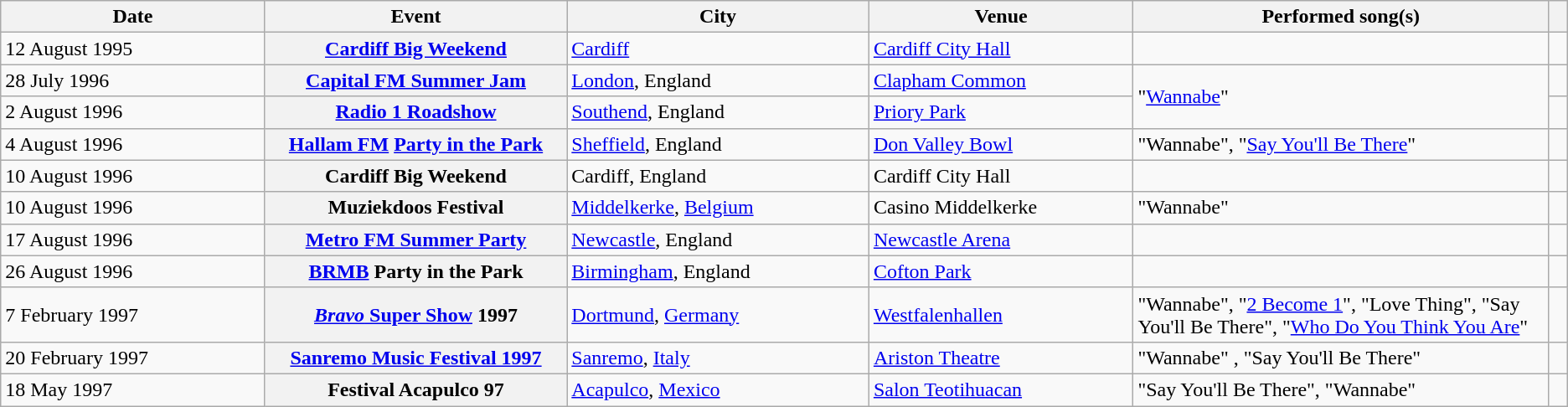<table class="wikitable sortable plainrowheaders">
<tr>
<th style="width:14%;">Date</th>
<th style="width:16%;">Event</th>
<th style="width:16%;">City</th>
<th style="width:14%;">Venue</th>
<th style="width:22%;">Performed song(s)</th>
<th style="width:1%;"></th>
</tr>
<tr>
<td>12 August 1995</td>
<th scope="row"><a href='#'>Cardiff Big Weekend</a></th>
<td><a href='#'>Cardiff</a></td>
<td><a href='#'>Cardiff City Hall</a></td>
<td></td>
<td style="text-align:center;"></td>
</tr>
<tr>
<td>28 July 1996</td>
<th scope="row"><a href='#'>Capital FM Summer Jam</a></th>
<td><a href='#'>London</a>, England</td>
<td><a href='#'>Clapham Common</a></td>
<td rowspan="2">"<a href='#'>Wannabe</a>"</td>
<td style="text-align:center;"></td>
</tr>
<tr>
<td>2 August 1996</td>
<th scope="row"><a href='#'>Radio 1 Roadshow</a></th>
<td><a href='#'>Southend</a>, England</td>
<td><a href='#'>Priory Park</a></td>
<td style="text-align:center;"></td>
</tr>
<tr>
<td>4 August 1996</td>
<th scope="row"><a href='#'>Hallam FM</a> <a href='#'>Party in the Park</a></th>
<td><a href='#'>Sheffield</a>, England</td>
<td><a href='#'>Don Valley Bowl</a></td>
<td>"Wannabe", "<a href='#'>Say You'll Be There</a>"</td>
<td style="text-align:center;"></td>
</tr>
<tr>
<td>10 August 1996</td>
<th scope="row">Cardiff Big Weekend</th>
<td>Cardiff, England</td>
<td>Cardiff City Hall</td>
<td></td>
<td style="text-align:center;"></td>
</tr>
<tr>
<td>10 August 1996</td>
<th scope="row">Muziekdoos Festival</th>
<td><a href='#'>Middelkerke</a>, <a href='#'>Belgium</a></td>
<td>Casino Middelkerke</td>
<td>"Wannabe"</td>
<td style="text-align:center;"></td>
</tr>
<tr>
<td>17 August 1996</td>
<th scope="row"><a href='#'>Metro FM Summer Party</a></th>
<td><a href='#'>Newcastle</a>, England</td>
<td><a href='#'>Newcastle Arena</a></td>
<td></td>
<td style="text-align:center;"></td>
</tr>
<tr>
<td>26 August 1996</td>
<th scope="row"><a href='#'>BRMB</a> Party in the Park</th>
<td><a href='#'>Birmingham</a>, England</td>
<td><a href='#'>Cofton Park</a></td>
<td></td>
<td style="text-align:center;"></td>
</tr>
<tr>
<td>7 February 1997</td>
<th scope="row"><a href='#'><em>Bravo</em> Super Show</a> 1997</th>
<td><a href='#'>Dortmund</a>, <a href='#'>Germany</a></td>
<td><a href='#'>Westfalenhallen</a></td>
<td>"Wannabe", "<a href='#'>2 Become 1</a>", "Love Thing", "Say You'll Be There", "<a href='#'>Who Do You Think You Are</a>"</td>
<td style="text-align:center;"></td>
</tr>
<tr>
<td>20 February 1997</td>
<th scope="row"><a href='#'>Sanremo Music Festival 1997</a></th>
<td><a href='#'>Sanremo</a>, <a href='#'>Italy</a></td>
<td><a href='#'>Ariston Theatre</a></td>
<td>"Wannabe" , "Say You'll Be There"</td>
<td style="text-align:center;"></td>
</tr>
<tr>
<td>18 May 1997</td>
<th scope="row">Festival Acapulco 97</th>
<td><a href='#'>Acapulco</a>, <a href='#'>Mexico</a></td>
<td><a href='#'>Salon Teotihuacan</a></td>
<td>"Say You'll Be There", "Wannabe"</td>
<td style="text-align:center;"></td>
</tr>
</table>
